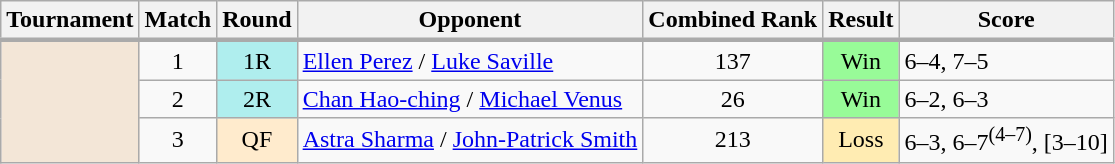<table class="wikitable">
<tr>
<th>Tournament</th>
<th>Match</th>
<th>Round</th>
<th>Opponent</th>
<th>Combined Rank</th>
<th>Result</th>
<th>Score</th>
</tr>
<tr style="border-top:3px solid #aaaaaa">
<td rowspan="3" style="background:#f3e6d7; text-align:left"></td>
<td style="text-align:center">1</td>
<td style="text-align:center; background:#afeeee">1R</td>
<td> <a href='#'>Ellen Perez</a> /  <a href='#'>Luke Saville</a> </td>
<td style="text-align:center">137</td>
<td style="text-align:center; background:#98fb98">Win</td>
<td>6–4, 7–5</td>
</tr>
<tr>
<td style="text-align:center">2</td>
<td style="text-align:center; background:#afeeee">2R</td>
<td> <a href='#'>Chan Hao-ching</a> /  <a href='#'>Michael Venus</a> </td>
<td style="text-align:center">26</td>
<td style="text-align:center; background:#98fb98">Win</td>
<td>6–2, 6–3</td>
</tr>
<tr>
<td style="text-align:center">3</td>
<td style="text-align:center; background:#ffebcd">QF</td>
<td> <a href='#'>Astra Sharma</a> /  <a href='#'>John-Patrick Smith</a> </td>
<td style="text-align:center">213</td>
<td style="text-align:center; background:#ffecb2">Loss</td>
<td>6–3, 6–7<sup>(4–7)</sup>, [3–10]</td>
</tr>
</table>
